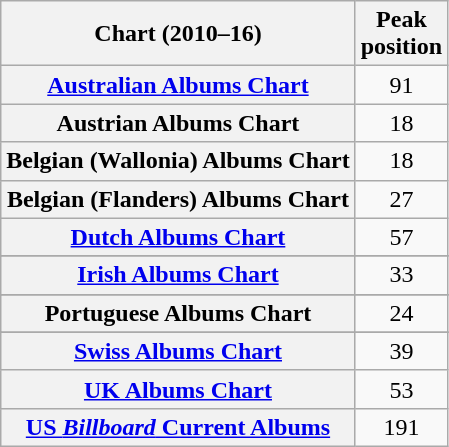<table class="wikitable sortable plainrowheaders" style="text-align:center">
<tr>
<th>Chart (2010–16)</th>
<th>Peak<br>position</th>
</tr>
<tr>
<th scope="row"><a href='#'>Australian Albums Chart</a></th>
<td>91</td>
</tr>
<tr>
<th scope="row">Austrian Albums Chart</th>
<td>18</td>
</tr>
<tr>
<th scope="row">Belgian (Wallonia) Albums Chart</th>
<td>18</td>
</tr>
<tr>
<th scope="row">Belgian (Flanders) Albums Chart</th>
<td>27</td>
</tr>
<tr>
<th scope="row"><a href='#'>Dutch Albums Chart</a></th>
<td>57</td>
</tr>
<tr>
</tr>
<tr>
</tr>
<tr>
<th scope="row"><a href='#'>Irish Albums Chart</a></th>
<td>33</td>
</tr>
<tr>
</tr>
<tr>
<th scope="row">Portuguese Albums Chart</th>
<td>24</td>
</tr>
<tr>
</tr>
<tr>
</tr>
<tr>
<th scope="row"><a href='#'>Swiss Albums Chart</a></th>
<td>39</td>
</tr>
<tr>
<th scope="row"><a href='#'>UK Albums Chart</a></th>
<td>53</td>
</tr>
<tr>
<th scope="row"><a href='#'>US <em>Billboard</em> Current Albums</a></th>
<td>191</td>
</tr>
</table>
